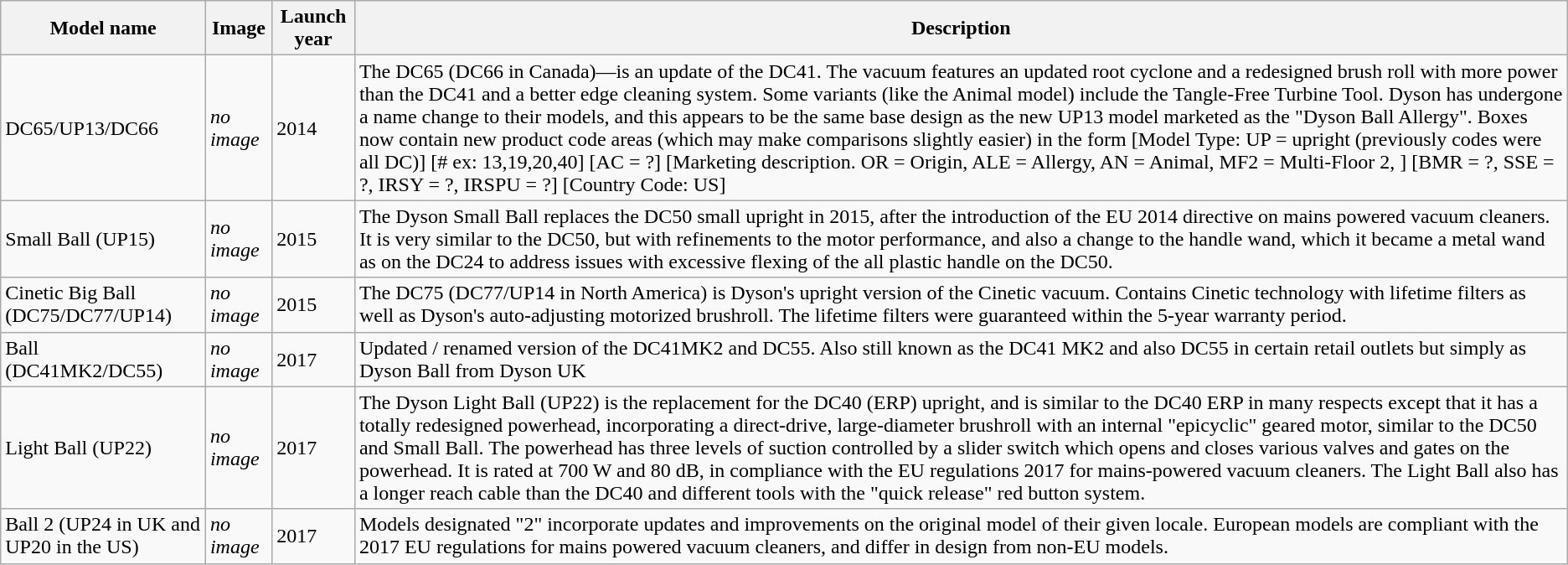<table class="wikitable sortable">
<tr>
<th>Model name</th>
<th>Image</th>
<th>Launch year</th>
<th>Description</th>
</tr>
<tr>
<td>DC65/UP13/DC66</td>
<td><em>no image</em></td>
<td>2014</td>
<td>The DC65 (DC66 in Canada)—is an update of the DC41. The vacuum features an updated root cyclone and a redesigned brush roll with more power than the DC41 and a better edge cleaning system. Some variants (like the Animal model) include the Tangle-Free Turbine Tool. Dyson has undergone a name change to their models, and this appears to be the same base design as the new UP13 model marketed as the "Dyson Ball Allergy". Boxes now contain new product code areas (which may make comparisons slightly easier) in the form [Model Type: UP = upright (previously codes were all DC)] [# ex: 13,19,20,40] [AC = ?] [Marketing description. OR = Origin, ALE = Allergy, AN = Animal, MF2 = Multi-Floor 2, ] [BMR = ?, SSE = ?, IRSY = ?, IRSPU = ?] [Country Code: US]</td>
</tr>
<tr>
<td>Small Ball (UP15)</td>
<td><em>no image</em></td>
<td>2015</td>
<td>The Dyson Small Ball replaces the DC50 small upright in 2015, after the introduction of the EU 2014 directive on mains powered vacuum cleaners. It is very similar to the DC50, but with refinements to the motor performance, and also a change to the handle wand, which it became a metal wand as on the DC24 to address issues with excessive flexing of the all plastic handle on the DC50.</td>
</tr>
<tr>
<td>Cinetic Big Ball (DC75/DC77/UP14)</td>
<td><em>no image</em></td>
<td>2015</td>
<td>The DC75 (DC77/UP14 in North America) is Dyson's upright version of the Cinetic vacuum. Contains Cinetic technology with lifetime filters as well as Dyson's auto-adjusting motorized brushroll. The lifetime filters were guaranteed within the 5-year warranty period.</td>
</tr>
<tr>
<td>Ball (DC41MK2/DC55)</td>
<td><em>no image</em></td>
<td>2017</td>
<td>Updated / renamed version of the DC41MK2 and DC55. Also still known as the DC41 MK2 and also DC55 in certain retail outlets but simply as Dyson Ball from Dyson UK</td>
</tr>
<tr>
<td>Light Ball (UP22)</td>
<td><em>no image</em></td>
<td>2017</td>
<td>The Dyson Light Ball (UP22) is the replacement for the DC40 (ERP) upright, and is similar to the DC40 ERP in many respects except that it has a totally redesigned powerhead, incorporating a direct-drive, large-diameter brushroll with an internal "epicyclic" geared motor, similar to the DC50 and Small Ball. The powerhead has three levels of suction controlled by a slider switch which opens and closes various valves and gates on the powerhead. It is rated at 700 W and 80 dB, in compliance with the EU regulations 2017 for mains-powered vacuum cleaners. The Light Ball also has a longer reach cable than the DC40 and different tools with the "quick release" red button system.</td>
</tr>
<tr>
<td>Ball 2 (UP24 in UK and UP20 in the US)</td>
<td><em>no image</em></td>
<td>2017</td>
<td>Models designated "2" incorporate updates and improvements on the original model of their given locale. European models are compliant with the 2017 EU regulations for mains powered vacuum cleaners, and differ in design from non-EU models.</td>
</tr>
</table>
